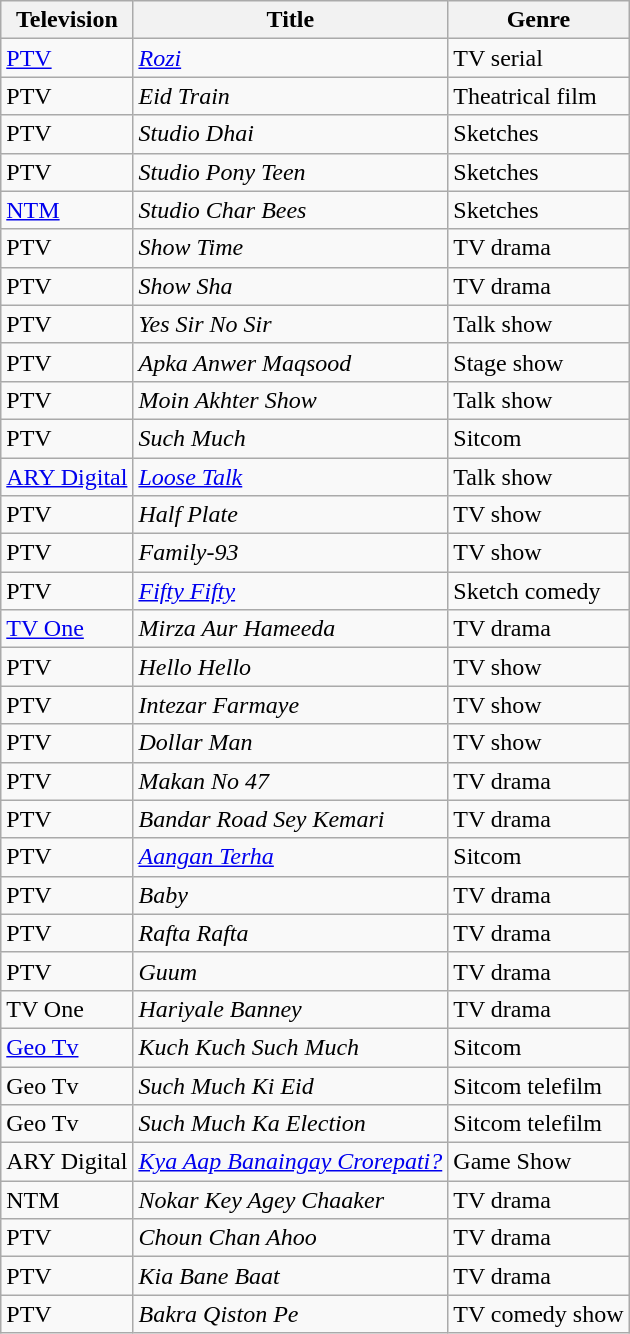<table class="wikitable">
<tr>
<th>Television</th>
<th>Title</th>
<th>Genre</th>
</tr>
<tr>
<td><a href='#'>PTV</a></td>
<td><em><a href='#'>Rozi</a></em></td>
<td>TV serial</td>
</tr>
<tr>
<td>PTV</td>
<td><em>Eid Train</em></td>
<td>Theatrical film</td>
</tr>
<tr>
<td>PTV</td>
<td><em>Studio Dhai</em></td>
<td>Sketches</td>
</tr>
<tr>
<td>PTV</td>
<td><em>Studio Pony Teen</em></td>
<td>Sketches</td>
</tr>
<tr>
<td><a href='#'>NTM</a></td>
<td><em>Studio Char Bees</em></td>
<td>Sketches</td>
</tr>
<tr>
<td>PTV</td>
<td><em>Show Time</em></td>
<td>TV drama</td>
</tr>
<tr>
<td>PTV</td>
<td><em>Show Sha</em></td>
<td>TV drama</td>
</tr>
<tr>
<td>PTV</td>
<td><em>Yes Sir No Sir</em></td>
<td>Talk show</td>
</tr>
<tr>
<td>PTV</td>
<td><em>Apka Anwer Maqsood</em></td>
<td>Stage show</td>
</tr>
<tr>
<td>PTV</td>
<td><em>Moin Akhter Show</em></td>
<td>Talk show</td>
</tr>
<tr>
<td>PTV</td>
<td><em>Such Much</em></td>
<td>Sitcom</td>
</tr>
<tr>
<td><a href='#'>ARY Digital</a></td>
<td><em><a href='#'>Loose Talk</a></em></td>
<td>Talk show</td>
</tr>
<tr>
<td>PTV</td>
<td><em>Half Plate</em></td>
<td>TV show</td>
</tr>
<tr>
<td>PTV</td>
<td><em>Family-93</em></td>
<td>TV show</td>
</tr>
<tr>
<td>PTV</td>
<td><em><a href='#'>Fifty Fifty</a></em></td>
<td>Sketch comedy</td>
</tr>
<tr>
<td><a href='#'>TV One</a></td>
<td><em>Mirza Aur Hameeda</em></td>
<td>TV drama</td>
</tr>
<tr>
<td>PTV</td>
<td><em>Hello Hello</em></td>
<td>TV show</td>
</tr>
<tr>
<td>PTV</td>
<td><em>Intezar Farmaye</em></td>
<td>TV show</td>
</tr>
<tr>
<td>PTV</td>
<td><em>Dollar Man</em></td>
<td>TV show</td>
</tr>
<tr>
<td>PTV</td>
<td><em>Makan No 47</em></td>
<td>TV drama</td>
</tr>
<tr>
<td>PTV</td>
<td><em>Bandar Road Sey Kemari</em></td>
<td>TV drama</td>
</tr>
<tr>
<td>PTV</td>
<td><em><a href='#'>Aangan Terha</a></em></td>
<td>Sitcom</td>
</tr>
<tr>
<td>PTV</td>
<td><em>Baby</em></td>
<td>TV drama</td>
</tr>
<tr>
<td>PTV</td>
<td><em>Rafta Rafta</em></td>
<td>TV drama</td>
</tr>
<tr>
<td>PTV</td>
<td><em>Guum</em></td>
<td>TV drama</td>
</tr>
<tr>
<td>TV One</td>
<td><em>Hariyale Banney</em></td>
<td>TV drama</td>
</tr>
<tr>
<td><a href='#'>Geo Tv</a></td>
<td><em>Kuch Kuch Such Much</em></td>
<td>Sitcom</td>
</tr>
<tr>
<td>Geo Tv</td>
<td><em>Such Much Ki Eid</em></td>
<td>Sitcom telefilm</td>
</tr>
<tr>
<td>Geo Tv</td>
<td><em>Such Much Ka Election</em></td>
<td>Sitcom telefilm</td>
</tr>
<tr>
<td>ARY Digital</td>
<td><em><a href='#'>Kya Aap Banaingay Crorepati?</a></em></td>
<td>Game Show</td>
</tr>
<tr>
<td>NTM</td>
<td><em>Nokar Key Agey Chaaker</em></td>
<td>TV drama</td>
</tr>
<tr>
<td>PTV</td>
<td><em>Choun Chan Ahoo</em></td>
<td>TV drama</td>
</tr>
<tr>
<td>PTV</td>
<td><em>Kia Bane Baat</em></td>
<td>TV drama</td>
</tr>
<tr>
<td>PTV</td>
<td><em>Bakra Qiston Pe</em></td>
<td>TV comedy show</td>
</tr>
</table>
